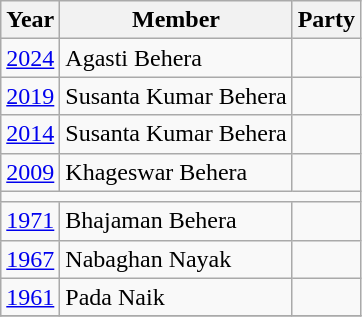<table class="wikitable sortable">
<tr>
<th>Year</th>
<th>Member</th>
<th colspan=2>Party</th>
</tr>
<tr>
<td><a href='#'>2024</a></td>
<td>Agasti Behera</td>
<td></td>
</tr>
<tr>
<td><a href='#'>2019</a></td>
<td>Susanta Kumar Behera</td>
<td></td>
</tr>
<tr>
<td><a href='#'>2014</a></td>
<td>Susanta Kumar Behera</td>
<td></td>
</tr>
<tr>
<td><a href='#'>2009</a></td>
<td>Khageswar Behera</td>
<td></td>
</tr>
<tr>
<td colspan="4"></td>
</tr>
<tr>
<td><a href='#'>1971</a></td>
<td>Bhajaman Behera</td>
<td></td>
</tr>
<tr>
<td><a href='#'>1967</a></td>
<td>Nabaghan Nayak</td>
<td></td>
</tr>
<tr>
<td><a href='#'>1961</a></td>
<td>Pada Naik</td>
<td></td>
</tr>
<tr>
</tr>
</table>
